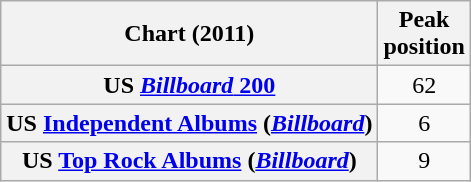<table class="wikitable sortable plainrowheaders" style="text-align:center;">
<tr>
<th scope="col">Chart (2011)</th>
<th scope="col">Peak<br>position</th>
</tr>
<tr>
<th scope="row">US <a href='#'><em>Billboard</em> 200</a></th>
<td>62</td>
</tr>
<tr>
<th scope="row">US <a href='#'>Independent Albums</a> (<em><a href='#'>Billboard</a></em>)</th>
<td>6</td>
</tr>
<tr>
<th scope="row">US <a href='#'>Top Rock Albums</a> (<em><a href='#'>Billboard</a></em>)</th>
<td>9</td>
</tr>
</table>
